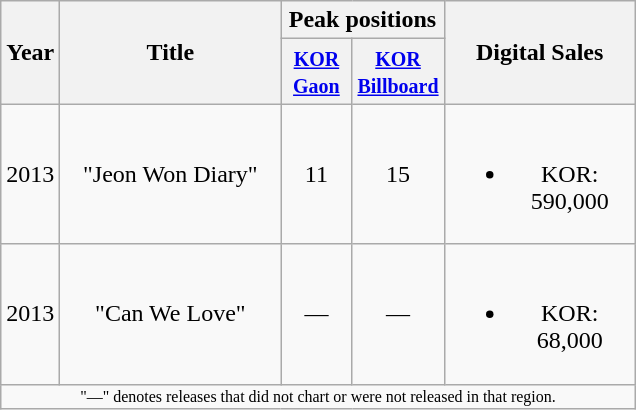<table class="wikitable" style="text-align:center;">
<tr>
<th rowspan=2>Year</th>
<th rowspan="2" style="width:140px;">Title</th>
<th colspan=2>Peak positions</th>
<th rowspan="2" style="width:120px;">Digital Sales</th>
</tr>
<tr>
<th width="40"><small><a href='#'>KOR<br>Gaon</a></small><br></th>
<th width="40"><small><a href='#'>KOR<br>Billboard</a></small><br></th>
</tr>
<tr>
<td>2013</td>
<td>"Jeon Won Diary"</td>
<td align=center>11</td>
<td align=center>15</td>
<td><br><ul><li>KOR: 590,000</li></ul></td>
</tr>
<tr>
<td>2013</td>
<td>"Can We Love"</td>
<td>—</td>
<td>—</td>
<td><br><ul><li>KOR: 68,000</li></ul></td>
</tr>
<tr>
<td colspan="13" style="text-align:center; font-size:8pt;">"—" denotes releases that did not chart or were not released in that region.</td>
</tr>
</table>
